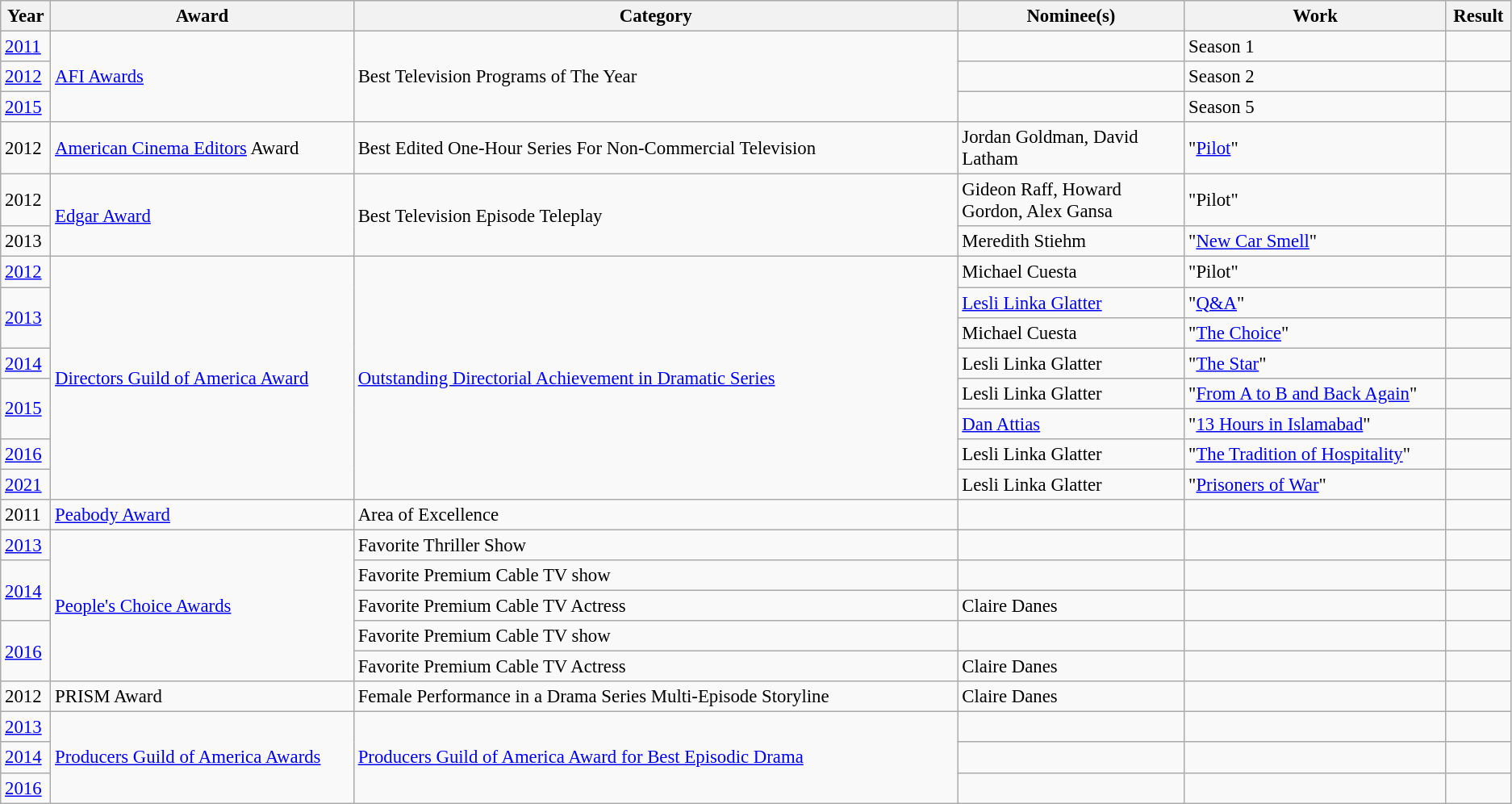<table class="wikitable sortable" style="font-size: 95%">
<tr>
<th>Year</th>
<th>Award</th>
<th style="width:40%;">Category</th>
<th style="width:15%;">Nominee(s)</th>
<th>Work</th>
<th>Result</th>
</tr>
<tr>
<td><a href='#'>2011</a></td>
<td rowspan="3"><a href='#'>AFI Awards</a></td>
<td rowspan="3">Best Television Programs of The Year</td>
<td></td>
<td>Season 1</td>
<td></td>
</tr>
<tr>
<td><a href='#'>2012</a></td>
<td></td>
<td>Season 2</td>
<td></td>
</tr>
<tr>
<td><a href='#'>2015</a></td>
<td></td>
<td>Season 5</td>
<td></td>
</tr>
<tr>
<td>2012</td>
<td><a href='#'>American Cinema Editors</a> Award</td>
<td Best Edited One-Hour Series For Non-Commercial Television>Best Edited One-Hour Series For Non-Commercial Television</td>
<td>Jordan Goldman, David Latham</td>
<td>"<a href='#'>Pilot</a>"</td>
<td></td>
</tr>
<tr>
<td>2012</td>
<td rowspan="2"><a href='#'>Edgar Award</a></td>
<td rowspan="2">Best Television Episode Teleplay</td>
<td>Gideon Raff, Howard Gordon, Alex Gansa</td>
<td>"Pilot"</td>
<td></td>
</tr>
<tr>
<td>2013</td>
<td>Meredith Stiehm</td>
<td>"<a href='#'>New Car Smell</a>"</td>
<td></td>
</tr>
<tr>
<td><a href='#'>2012</a></td>
<td rowspan="8"><a href='#'>Directors Guild of America Award</a></td>
<td rowspan="8"><a href='#'>Outstanding Directorial Achievement in Dramatic Series</a></td>
<td>Michael Cuesta</td>
<td>"Pilot"</td>
<td></td>
</tr>
<tr>
<td rowspan="2"><a href='#'>2013</a></td>
<td><a href='#'>Lesli Linka Glatter</a></td>
<td>"<a href='#'>Q&A</a>"</td>
<td></td>
</tr>
<tr>
<td>Michael Cuesta</td>
<td>"<a href='#'>The Choice</a>"</td>
<td></td>
</tr>
<tr>
<td><a href='#'>2014</a></td>
<td>Lesli Linka Glatter</td>
<td>"<a href='#'>The Star</a>"</td>
<td></td>
</tr>
<tr>
<td rowspan="2"><a href='#'>2015</a></td>
<td>Lesli Linka Glatter</td>
<td>"<a href='#'>From A to B and Back Again</a>"</td>
<td></td>
</tr>
<tr>
<td><a href='#'>Dan Attias</a></td>
<td>"<a href='#'>13 Hours in Islamabad</a>"</td>
<td></td>
</tr>
<tr>
<td><a href='#'>2016</a></td>
<td>Lesli Linka Glatter</td>
<td>"<a href='#'>The Tradition of Hospitality</a>"</td>
<td></td>
</tr>
<tr>
<td><a href='#'>2021</a></td>
<td>Lesli Linka Glatter</td>
<td>"<a href='#'>Prisoners of War</a>"</td>
<td></td>
</tr>
<tr>
<td>2011</td>
<td><a href='#'>Peabody Award</a></td>
<td>Area of Excellence</td>
<td></td>
<td></td>
<td></td>
</tr>
<tr>
<td><a href='#'>2013</a></td>
<td rowspan="5"><a href='#'>People's Choice Awards</a></td>
<td>Favorite Thriller Show</td>
<td></td>
<td></td>
<td></td>
</tr>
<tr>
<td rowspan="2"><a href='#'>2014</a></td>
<td>Favorite Premium Cable TV show</td>
<td></td>
<td></td>
<td></td>
</tr>
<tr>
<td>Favorite Premium Cable TV Actress</td>
<td>Claire Danes</td>
<td></td>
<td></td>
</tr>
<tr>
<td rowspan="2"><a href='#'>2016</a></td>
<td>Favorite Premium Cable TV show</td>
<td></td>
<td></td>
<td></td>
</tr>
<tr>
<td>Favorite Premium Cable TV Actress</td>
<td>Claire Danes</td>
<td></td>
<td></td>
</tr>
<tr>
<td>2012</td>
<td>PRISM Award</td>
<td>Female Performance in a Drama Series Multi-Episode Storyline</td>
<td>Claire Danes</td>
<td></td>
<td></td>
</tr>
<tr>
<td><a href='#'>2013</a></td>
<td rowspan ="3"><a href='#'>Producers Guild of America Awards</a></td>
<td rowspan ="3"><a href='#'>Producers Guild of America Award for Best Episodic Drama</a></td>
<td></td>
<td></td>
<td></td>
</tr>
<tr>
<td><a href='#'>2014</a></td>
<td></td>
<td></td>
<td></td>
</tr>
<tr>
<td><a href='#'>2016</a></td>
<td></td>
<td></td>
<td></td>
</tr>
</table>
